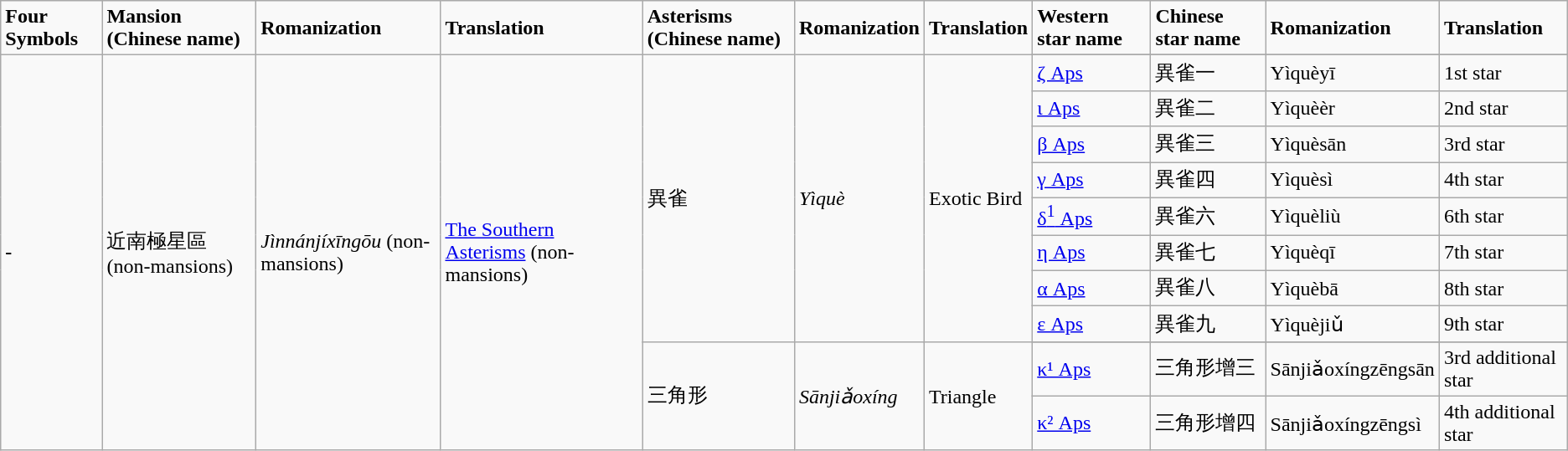<table class="wikitable">
<tr>
<td><strong>Four Symbols</strong></td>
<td><strong>Mansion (Chinese name)</strong></td>
<td><strong>Romanization</strong></td>
<td><strong>Translation</strong></td>
<td><strong>Asterisms (Chinese name)</strong></td>
<td><strong>Romanization</strong></td>
<td><strong>Translation</strong></td>
<td><strong>Western star name</strong></td>
<td><strong>Chinese star name</strong></td>
<td><strong>Romanization</strong></td>
<td><strong>Translation</strong></td>
</tr>
<tr>
<td rowspan="12"><strong>-</strong></td>
<td rowspan="12">近南極星區 (non-mansions)</td>
<td rowspan="12"><em>Jìnnánjíxīngōu</em> (non-mansions)</td>
<td rowspan="12"><a href='#'>The Southern Asterisms</a> (non-mansions)</td>
<td rowspan="9">異雀</td>
<td rowspan="9"><em>Yìquè</em></td>
<td rowspan="9">Exotic Bird</td>
</tr>
<tr>
<td><a href='#'>ζ Aps</a></td>
<td>異雀一</td>
<td>Yìquèyī</td>
<td>1st star</td>
</tr>
<tr>
<td><a href='#'>ι Aps</a></td>
<td>異雀二</td>
<td>Yìquèèr</td>
<td>2nd star</td>
</tr>
<tr>
<td><a href='#'>β Aps</a></td>
<td>異雀三</td>
<td>Yìquèsān</td>
<td>3rd star</td>
</tr>
<tr>
<td><a href='#'>γ Aps</a></td>
<td>異雀四</td>
<td>Yìquèsì</td>
<td>4th star</td>
</tr>
<tr>
<td><a href='#'>δ<sup>1</sup> Aps</a></td>
<td>異雀六</td>
<td>Yìquèliù</td>
<td>6th star</td>
</tr>
<tr>
<td><a href='#'>η Aps</a></td>
<td>異雀七</td>
<td>Yìquèqī</td>
<td>7th star</td>
</tr>
<tr>
<td><a href='#'>α Aps</a></td>
<td>異雀八</td>
<td>Yìquèbā</td>
<td>8th star</td>
</tr>
<tr>
<td><a href='#'>ε Aps</a></td>
<td>異雀九</td>
<td>Yìquèjiǔ</td>
<td>9th star</td>
</tr>
<tr>
<td rowspan="3">三角形</td>
<td rowspan="3"><em>Sānjiǎoxíng</em></td>
<td rowspan="3">Triangle</td>
</tr>
<tr>
<td><a href='#'>κ¹ Aps</a></td>
<td>三角形增三</td>
<td>Sānjiǎoxíngzēngsān</td>
<td>3rd additional star</td>
</tr>
<tr>
<td><a href='#'>κ² Aps</a></td>
<td>三角形增四</td>
<td>Sānjiǎoxíngzēngsì</td>
<td>4th additional star</td>
</tr>
</table>
